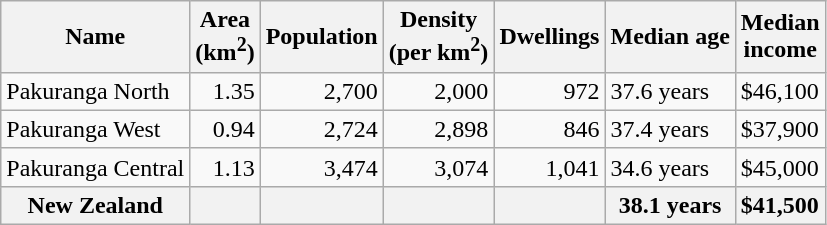<table class="wikitable">
<tr>
<th>Name</th>
<th>Area<br>(km<sup>2</sup>)</th>
<th>Population</th>
<th>Density<br>(per km<sup>2</sup>)</th>
<th>Dwellings</th>
<th>Median age</th>
<th>Median<br>income</th>
</tr>
<tr>
<td>Pakuranga North</td>
<td style="text-align:right;">1.35</td>
<td style="text-align:right;">2,700</td>
<td style="text-align:right;">2,000</td>
<td style="text-align:right;">972</td>
<td>37.6 years</td>
<td>$46,100</td>
</tr>
<tr>
<td>Pakuranga West</td>
<td style="text-align:right;">0.94</td>
<td style="text-align:right;">2,724</td>
<td style="text-align:right;">2,898</td>
<td style="text-align:right;">846</td>
<td>37.4 years</td>
<td>$37,900</td>
</tr>
<tr>
<td>Pakuranga Central</td>
<td style="text-align:right;">1.13</td>
<td style="text-align:right;">3,474</td>
<td style="text-align:right;">3,074</td>
<td style="text-align:right;">1,041</td>
<td>34.6 years</td>
<td>$45,000</td>
</tr>
<tr>
<th>New Zealand</th>
<th></th>
<th></th>
<th></th>
<th></th>
<th>38.1 years</th>
<th style="text-align:left;">$41,500</th>
</tr>
</table>
